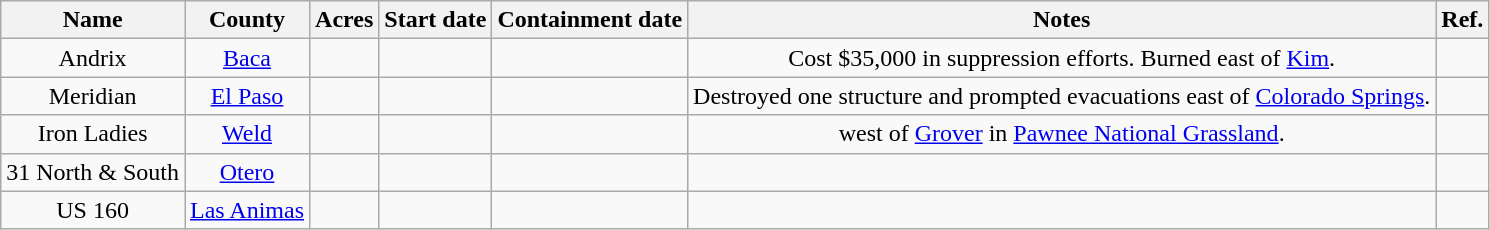<table class="wikitable sortable plainrowheaders mw-collapsible" style="text-align:center;">
<tr>
<th scope="col">Name</th>
<th scope="col">County </th>
<th scope="col">Acres</th>
<th scope="col">Start date</th>
<th scope="col">Containment date</th>
<th scope="col">Notes</th>
<th scope="col">Ref.</th>
</tr>
<tr>
<td>Andrix</td>
<td><a href='#'>Baca</a></td>
<td></td>
<td></td>
<td></td>
<td>Cost $35,000 in suppression efforts. Burned  east of <a href='#'>Kim</a>.</td>
<td></td>
</tr>
<tr>
<td>Meridian</td>
<td><a href='#'>El Paso</a></td>
<td></td>
<td></td>
<td></td>
<td>Destroyed one structure and prompted evacuations east of <a href='#'>Colorado Springs</a>.</td>
<td></td>
</tr>
<tr>
<td>Iron Ladies</td>
<td><a href='#'>Weld</a></td>
<td></td>
<td></td>
<td></td>
<td> west of <a href='#'>Grover</a> in <a href='#'>Pawnee National Grassland</a>.</td>
<td></td>
</tr>
<tr>
<td>31 North & South</td>
<td><a href='#'>Otero</a></td>
<td></td>
<td></td>
<td></td>
<td></td>
<td></td>
</tr>
<tr>
<td>US 160</td>
<td><a href='#'>Las Animas</a></td>
<td></td>
<td></td>
<td></td>
<td></td>
<td></td>
</tr>
</table>
